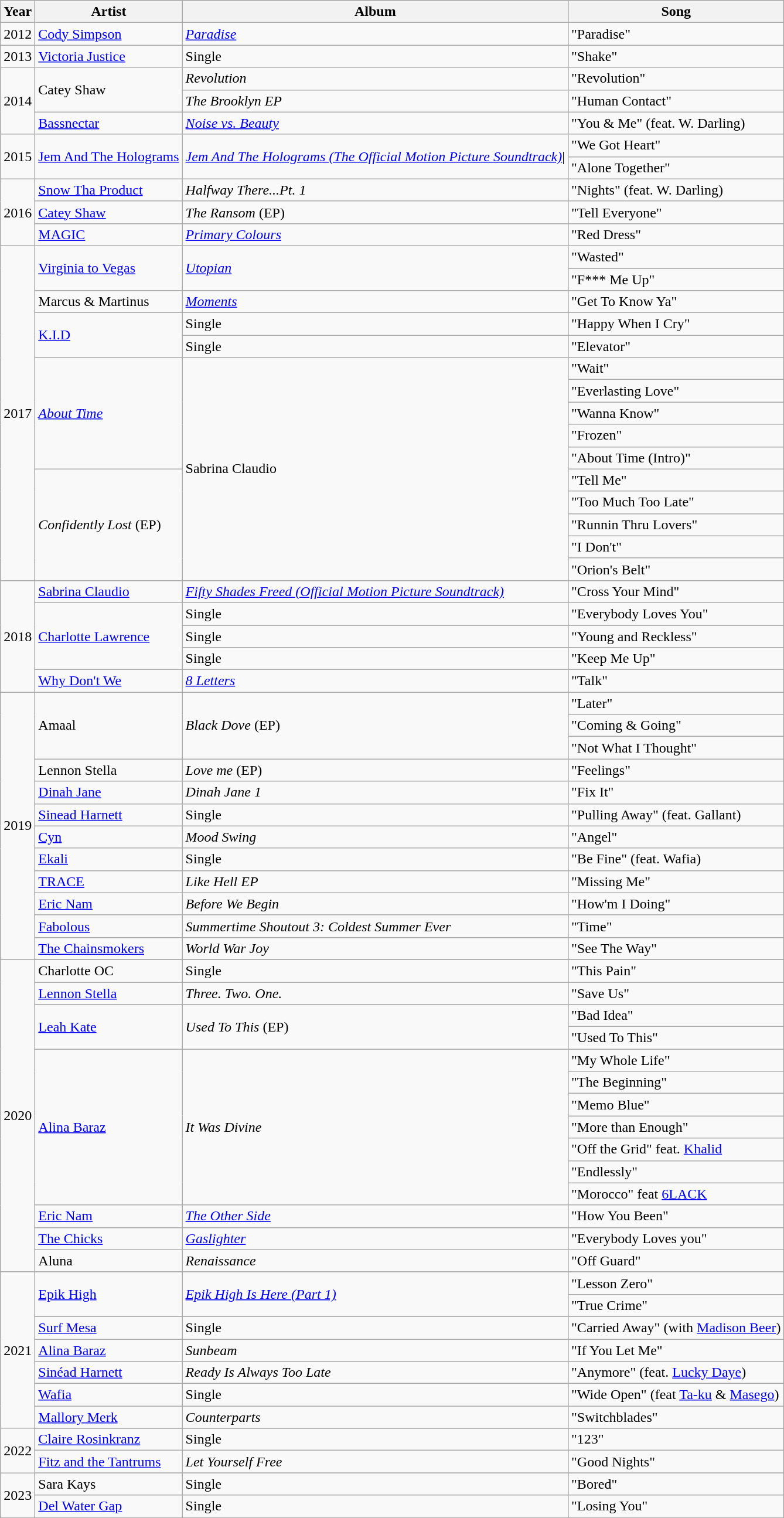<table class="wikitable">
<tr>
<th>Year</th>
<th>Artist</th>
<th>Album</th>
<th>Song</th>
</tr>
<tr>
<td>2012</td>
<td><a href='#'>Cody Simpson</a></td>
<td><em><a href='#'>Paradise</a></em></td>
<td>"Paradise"</td>
</tr>
<tr>
<td>2013</td>
<td><a href='#'>Victoria Justice</a></td>
<td>Single</td>
<td>"Shake"</td>
</tr>
<tr>
<td rowspan="3">2014</td>
<td rowspan="2">Catey Shaw</td>
<td><em>Revolution</em></td>
<td>"Revolution"</td>
</tr>
<tr>
<td><em>The Brooklyn EP</em></td>
<td>"Human Contact"</td>
</tr>
<tr>
<td><a href='#'>Bassnectar</a></td>
<td><em><a href='#'>Noise vs. Beauty</a></em></td>
<td>"You & Me" (feat. W. Darling)</td>
</tr>
<tr>
<td rowspan="2">2015</td>
<td rowspan="2"><a href='#'>Jem And The Holograms</a></td>
<td rowspan="2"><em><a href='#'>Jem And The Holograms (The Official Motion Picture Soundtrack)</a></em>|</td>
<td>"We Got Heart"</td>
</tr>
<tr>
<td>"Alone Together"</td>
</tr>
<tr>
<td rowspan="3">2016</td>
<td><a href='#'>Snow Tha Product</a></td>
<td><em>Halfway There...Pt. 1</em></td>
<td>"Nights" (feat. W. Darling)</td>
</tr>
<tr>
<td><a href='#'>Catey Shaw</a></td>
<td><em>The Ransom</em> (EP)</td>
<td>"Tell Everyone"</td>
</tr>
<tr>
<td><a href='#'>MAGIC</a></td>
<td><em><a href='#'>Primary Colours</a></em></td>
<td>"Red Dress"</td>
</tr>
<tr>
<td rowspan="15">2017</td>
<td rowspan="2"><a href='#'>Virginia to Vegas</a></td>
<td rowspan="2"><em><a href='#'>Utopian</a></em></td>
<td>"Wasted"</td>
</tr>
<tr>
<td>"F*** Me Up"</td>
</tr>
<tr>
<td>Marcus & Martinus</td>
<td><em><a href='#'>Moments</a></em></td>
<td>"Get To Know Ya"</td>
</tr>
<tr>
<td rowspan="2"><a href='#'>K.I.D</a></td>
<td>Single</td>
<td>"Happy When I Cry"</td>
</tr>
<tr>
<td>Single</td>
<td>"Elevator"</td>
</tr>
<tr>
<td rowspan="5"><em><a href='#'>About Time</a></em></td>
<td rowspan="10">Sabrina Claudio</td>
<td>"Wait"</td>
</tr>
<tr>
<td>"Everlasting Love"</td>
</tr>
<tr>
<td>"Wanna Know"</td>
</tr>
<tr>
<td>"Frozen"</td>
</tr>
<tr>
<td>"About Time (Intro)"</td>
</tr>
<tr>
<td rowspan="5"><em>Confidently Lost</em> (EP)</td>
<td>"Tell Me"</td>
</tr>
<tr>
<td>"Too Much Too Late"</td>
</tr>
<tr>
<td>"Runnin Thru Lovers"</td>
</tr>
<tr>
<td>"I Don't"</td>
</tr>
<tr>
<td>"Orion's Belt"</td>
</tr>
<tr>
<td rowspan="5">2018</td>
<td><a href='#'>Sabrina Claudio</a></td>
<td><em><a href='#'>Fifty Shades Freed (Official Motion Picture Soundtrack)</a></em></td>
<td>"Cross Your Mind"</td>
</tr>
<tr>
<td rowspan="3"><a href='#'>Charlotte Lawrence</a></td>
<td>Single</td>
<td>"Everybody Loves You"</td>
</tr>
<tr>
<td>Single</td>
<td>"Young and Reckless"</td>
</tr>
<tr>
<td>Single</td>
<td>"Keep Me Up"</td>
</tr>
<tr>
<td><a href='#'>Why Don't We</a></td>
<td><em><a href='#'>8 Letters</a></em></td>
<td>"Talk"</td>
</tr>
<tr>
<td rowspan="12">2019</td>
<td rowspan="3">Amaal</td>
<td rowspan="3"><em>Black Dove</em> (EP)</td>
<td>"Later"</td>
</tr>
<tr>
<td>"Coming & Going"</td>
</tr>
<tr>
<td>"Not What I Thought"</td>
</tr>
<tr>
<td>Lennon Stella</td>
<td><em>Love me</em> (EP)</td>
<td>"Feelings"</td>
</tr>
<tr>
<td><a href='#'>Dinah Jane</a></td>
<td><em>Dinah Jane 1</em></td>
<td>"Fix It"</td>
</tr>
<tr>
<td><a href='#'>Sinead Harnett</a></td>
<td>Single</td>
<td>"Pulling Away" (feat. Gallant)</td>
</tr>
<tr>
<td><a href='#'>Cyn</a></td>
<td><em>Mood Swing</em></td>
<td>"Angel"</td>
</tr>
<tr>
<td><a href='#'>Ekali</a></td>
<td>Single</td>
<td>"Be Fine" (feat. Wafia)</td>
</tr>
<tr>
<td><a href='#'>TRACE</a></td>
<td><em>Like Hell EP</em></td>
<td>"Missing Me"</td>
</tr>
<tr>
<td><a href='#'>Eric Nam</a></td>
<td><em>Before We Begin</em></td>
<td>"How'm I Doing"</td>
</tr>
<tr>
<td><a href='#'>Fabolous</a></td>
<td><em>Summertime Shoutout 3: Coldest Summer Ever</em></td>
<td>"Time"</td>
</tr>
<tr>
<td><a href='#'>The Chainsmokers</a></td>
<td><em>World War Joy</em></td>
<td>"See The Way"</td>
</tr>
<tr>
<td rowspan="15">2020</td>
</tr>
<tr>
<td>Charlotte OC</td>
<td>Single</td>
<td>"This Pain"</td>
</tr>
<tr>
<td><a href='#'>Lennon Stella</a></td>
<td><em>Three. Two. One.</em></td>
<td>"Save Us"</td>
</tr>
<tr>
<td rowspan="2"><a href='#'>Leah Kate</a></td>
<td rowspan="2"><em>Used To This</em> (EP)</td>
<td>"Bad Idea"</td>
</tr>
<tr>
<td>"Used To This"</td>
</tr>
<tr>
<td rowspan="7"><a href='#'>Alina Baraz</a></td>
<td rowspan="7"><em>It Was Divine</em></td>
<td>"My Whole Life"</td>
</tr>
<tr>
<td>"The Beginning"</td>
</tr>
<tr>
<td>"Memo Blue"</td>
</tr>
<tr>
<td>"More than Enough"</td>
</tr>
<tr>
<td>"Off the Grid" feat. <a href='#'>Khalid</a></td>
</tr>
<tr>
<td>"Endlessly"</td>
</tr>
<tr>
<td>"Morocco" feat <a href='#'>6LACK</a></td>
</tr>
<tr>
<td><a href='#'>Eric Nam</a></td>
<td><em><a href='#'>The Other Side</a></em></td>
<td>"How You Been"</td>
</tr>
<tr>
<td><a href='#'>The Chicks</a></td>
<td><em><a href='#'>Gaslighter</a></em></td>
<td>"Everybody Loves you"</td>
</tr>
<tr>
<td>Aluna</td>
<td><em>Renaissance</em></td>
<td>"Off Guard"</td>
</tr>
<tr>
<td rowspan="8">2021</td>
</tr>
<tr>
<td rowspan="2"><a href='#'>Epik High</a></td>
<td rowspan="2"><em><a href='#'>Epik High Is Here (Part 1)</a></em></td>
<td>"Lesson Zero"</td>
</tr>
<tr>
<td>"True Crime"</td>
</tr>
<tr>
<td><a href='#'>Surf Mesa</a></td>
<td>Single</td>
<td>"Carried Away" (with <a href='#'>Madison Beer</a>)</td>
</tr>
<tr>
<td><a href='#'>Alina Baraz</a></td>
<td><em>Sunbeam</em></td>
<td>"If You Let Me"</td>
</tr>
<tr>
<td><a href='#'>Sinéad Harnett</a></td>
<td><em>Ready Is Always Too Late</em></td>
<td>"Anymore" (feat. <a href='#'>Lucky Daye</a>)</td>
</tr>
<tr>
<td><a href='#'>Wafia</a></td>
<td>Single</td>
<td>"Wide Open" (feat <a href='#'>Ta-ku</a> & <a href='#'>Masego</a>)</td>
</tr>
<tr>
<td><a href='#'>Mallory Merk</a></td>
<td><em>Counterparts</em></td>
<td>"Switchblades"</td>
</tr>
<tr>
<td rowspan="3">2022</td>
</tr>
<tr>
<td><a href='#'>Claire Rosinkranz</a></td>
<td>Single</td>
<td>"123"</td>
</tr>
<tr>
<td><a href='#'>Fitz and the Tantrums</a></td>
<td><em>Let Yourself Free</em></td>
<td>"Good Nights"</td>
</tr>
<tr>
<td rowspan="3">2023</td>
</tr>
<tr>
<td>Sara Kays</td>
<td>Single</td>
<td>"Bored"</td>
</tr>
<tr>
<td><a href='#'>Del Water Gap</a></td>
<td>Single</td>
<td>"Losing You"</td>
</tr>
<tr>
</tr>
</table>
